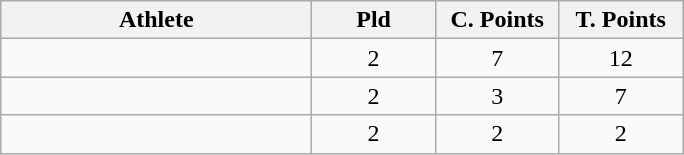<table class="wikitable" style="text-align:center">
<tr>
<th width=200>Athlete</th>
<th width=75>Pld</th>
<th width=75>C. Points</th>
<th width=75>T. Points</th>
</tr>
<tr>
<td style="text-align:left"></td>
<td>2</td>
<td>7</td>
<td>12</td>
</tr>
<tr>
<td style="text-align:left"></td>
<td>2</td>
<td>3</td>
<td>7</td>
</tr>
<tr>
<td style="text-align:left"></td>
<td>2</td>
<td>2</td>
<td>2</td>
</tr>
</table>
